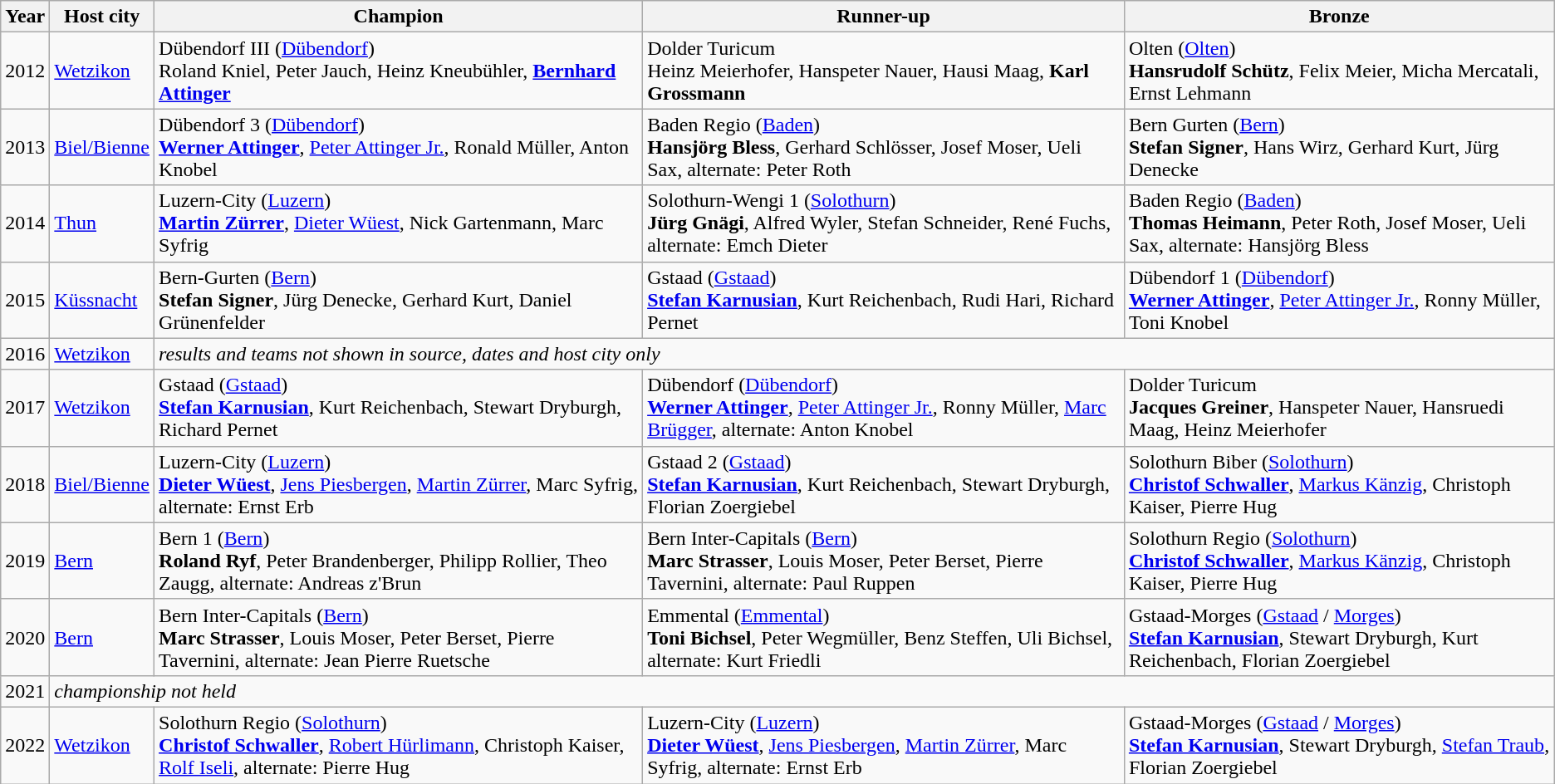<table class="wikitable">
<tr>
<th scope="col">Year</th>
<th scope="col">Host city</th>
<th scope="col">Champion</th>
<th scope="col">Runner-up</th>
<th scope="col">Bronze<br></th>
</tr>
<tr>
<td align=center>2012</td>
<td><a href='#'>Wetzikon</a></td>
<td>Dübendorf III (<a href='#'>Dübendorf</a>)<br>Roland Kniel, Peter Jauch, Heinz Kneubühler, <strong><a href='#'>Bernhard Attinger</a></strong></td>
<td>Dolder Turicum<br>Heinz Meierhofer, Hanspeter Nauer, Hausi Maag, <strong>Karl Grossmann</strong></td>
<td>Olten (<a href='#'>Olten</a>)<br><strong>Hansrudolf Schütz</strong>, Felix Meier, Micha Mercatali, Ernst Lehmann</td>
</tr>
<tr>
<td align=center>2013</td>
<td><a href='#'>Biel/Bienne</a></td>
<td>Dübendorf 3 (<a href='#'>Dübendorf</a>)<br><strong><a href='#'>Werner Attinger</a></strong>, <a href='#'>Peter Attinger Jr.</a>, Ronald Müller, Anton Knobel</td>
<td>Baden Regio (<a href='#'>Baden</a>)<br><strong>Hansjörg Bless</strong>, Gerhard Schlösser, Josef Moser, Ueli Sax, alternate: Peter Roth</td>
<td>Bern Gurten (<a href='#'>Bern</a>)<br><strong>Stefan Signer</strong>, Hans Wirz, Gerhard Kurt, Jürg Denecke</td>
</tr>
<tr>
<td align=center>2014</td>
<td><a href='#'>Thun</a></td>
<td>Luzern-City (<a href='#'>Luzern</a>)<br><strong><a href='#'>Martin Zürrer</a></strong>, <a href='#'>Dieter Wüest</a>, Nick Gartenmann, Marc Syfrig</td>
<td>Solothurn-Wengi 1 (<a href='#'>Solothurn</a>)<br><strong>Jürg Gnägi</strong>, Alfred Wyler, Stefan Schneider, René Fuchs, alternate: Emch Dieter</td>
<td>Baden Regio (<a href='#'>Baden</a>)<br><strong>Thomas Heimann</strong>, Peter Roth, Josef Moser, Ueli Sax, alternate: Hansjörg Bless</td>
</tr>
<tr>
<td align=center>2015</td>
<td><a href='#'>Küssnacht</a></td>
<td>Bern-Gurten (<a href='#'>Bern</a>)<br><strong>Stefan Signer</strong>, Jürg Denecke, Gerhard Kurt, Daniel Grünenfelder</td>
<td>Gstaad (<a href='#'>Gstaad</a>)<br><strong><a href='#'>Stefan Karnusian</a></strong>, Kurt Reichenbach, Rudi Hari, Richard Pernet</td>
<td>Dübendorf 1 (<a href='#'>Dübendorf</a>)<br><strong><a href='#'>Werner Attinger</a></strong>, <a href='#'>Peter Attinger Jr.</a>, Ronny Müller, Toni Knobel</td>
</tr>
<tr>
<td align=center>2016</td>
<td><a href='#'>Wetzikon</a></td>
<td colspan=3><em>results and teams not shown in source, dates and host city only</em></td>
</tr>
<tr>
<td align=center>2017</td>
<td><a href='#'>Wetzikon</a></td>
<td>Gstaad (<a href='#'>Gstaad</a>)<br><strong><a href='#'>Stefan Karnusian</a></strong>, Kurt Reichenbach, Stewart Dryburgh, Richard Pernet</td>
<td>Dübendorf (<a href='#'>Dübendorf</a>)<br><strong><a href='#'>Werner Attinger</a></strong>, <a href='#'>Peter Attinger Jr.</a>, Ronny Müller, <a href='#'>Marc Brügger</a>, alternate: Anton Knobel</td>
<td>Dolder Turicum<br><strong>Jacques Greiner</strong>, Hanspeter Nauer, Hansruedi Maag, Heinz Meierhofer</td>
</tr>
<tr>
<td align=center>2018</td>
<td><a href='#'>Biel/Bienne</a></td>
<td>Luzern-City (<a href='#'>Luzern</a>)<br><strong><a href='#'>Dieter Wüest</a></strong>, <a href='#'>Jens Piesbergen</a>, <a href='#'>Martin Zürrer</a>, Marc Syfrig, alternate: Ernst Erb</td>
<td>Gstaad 2 (<a href='#'>Gstaad</a>)<br><strong><a href='#'>Stefan Karnusian</a></strong>, Kurt Reichenbach, Stewart Dryburgh, Florian Zoergiebel</td>
<td>Solothurn Biber (<a href='#'>Solothurn</a>)<br><strong><a href='#'>Christof Schwaller</a></strong>, <a href='#'>Markus Känzig</a>, Christoph Kaiser, Pierre Hug</td>
</tr>
<tr>
<td align=center>2019</td>
<td><a href='#'>Bern</a></td>
<td>Bern 1 (<a href='#'>Bern</a>)<br><strong>Roland Ryf</strong>, Peter Brandenberger, Philipp Rollier, Theo Zaugg, alternate: Andreas z'Brun</td>
<td>Bern Inter-Capitals (<a href='#'>Bern</a>)<br><strong>Marc Strasser</strong>, Louis Moser, Peter Berset, Pierre Tavernini, alternate: Paul Ruppen</td>
<td>Solothurn Regio (<a href='#'>Solothurn</a>)<br><strong><a href='#'>Christof Schwaller</a></strong>, <a href='#'>Markus Känzig</a>, Christoph Kaiser, Pierre Hug</td>
</tr>
<tr>
<td align=center>2020</td>
<td><a href='#'>Bern</a></td>
<td>Bern Inter-Capitals (<a href='#'>Bern</a>)<br><strong>Marc Strasser</strong>, Louis Moser, Peter Berset, Pierre Tavernini, alternate: Jean Pierre Ruetsche</td>
<td>Emmental (<a href='#'>Emmental</a>)<br><strong>Toni Bichsel</strong>, Peter Wegmüller, Benz Steffen, Uli Bichsel, alternate: Kurt Friedli</td>
<td>Gstaad-Morges (<a href='#'>Gstaad</a> / <a href='#'>Morges</a>)<br><strong><a href='#'>Stefan Karnusian</a></strong>, Stewart Dryburgh, Kurt Reichenbach, Florian Zoergiebel</td>
</tr>
<tr>
<td align=center>2021</td>
<td colspan=4><em>championship not held</em></td>
</tr>
<tr>
<td align=center>2022</td>
<td><a href='#'>Wetzikon</a></td>
<td>Solothurn Regio (<a href='#'>Solothurn</a>)<br><strong><a href='#'>Christof Schwaller</a></strong>, <a href='#'>Robert Hürlimann</a>, Christoph Kaiser, <a href='#'>Rolf Iseli</a>, alternate: Pierre Hug</td>
<td>Luzern-City (<a href='#'>Luzern</a>)<br><strong><a href='#'>Dieter Wüest</a></strong>, <a href='#'>Jens Piesbergen</a>, <a href='#'>Martin Zürrer</a>, Marc Syfrig, alternate: Ernst Erb</td>
<td>Gstaad-Morges (<a href='#'>Gstaad</a> / <a href='#'>Morges</a>)<br><strong><a href='#'>Stefan Karnusian</a></strong>, Stewart Dryburgh, <a href='#'>Stefan Traub</a>, Florian Zoergiebel</td>
</tr>
</table>
